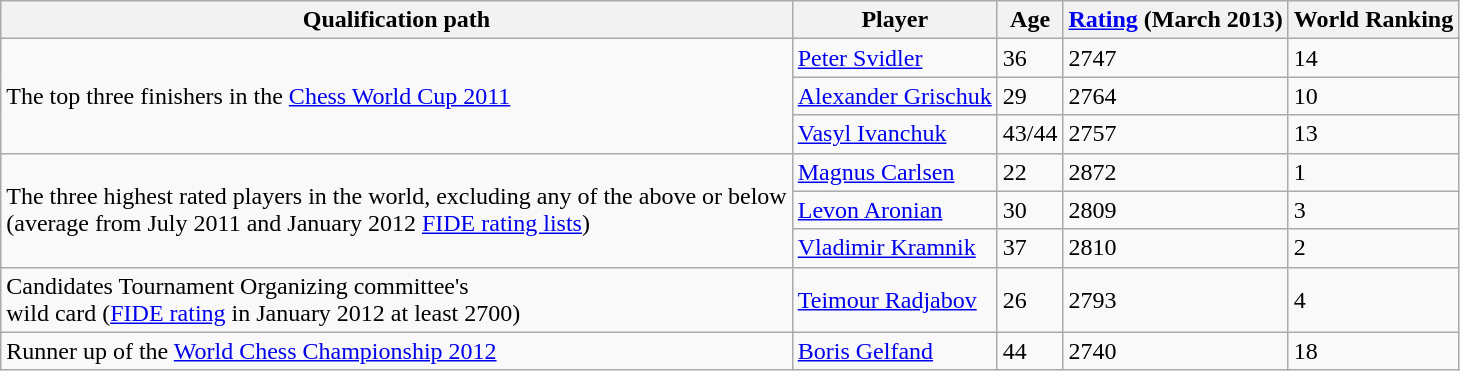<table class="wikitable sortable" style="text-align: left;">
<tr>
<th>Qualification path</th>
<th>Player</th>
<th>Age</th>
<th><a href='#'>Rating</a> (March 2013)</th>
<th>World Ranking</th>
</tr>
<tr>
<td rowspan="3">The top three finishers in the <a href='#'>Chess World Cup 2011</a></td>
<td> <a href='#'>Peter Svidler</a></td>
<td>36</td>
<td>2747</td>
<td>14</td>
</tr>
<tr>
<td> <a href='#'>Alexander Grischuk</a></td>
<td>29</td>
<td>2764</td>
<td>10</td>
</tr>
<tr>
<td> <a href='#'>Vasyl Ivanchuk</a></td>
<td>43/44</td>
<td>2757</td>
<td>13</td>
</tr>
<tr>
<td rowspan="3">The three highest rated players in the world, excluding any of the above or below<br>(average from July 2011 and January 2012 <a href='#'>FIDE rating lists</a>)</td>
<td> <a href='#'>Magnus Carlsen</a></td>
<td>22</td>
<td>2872</td>
<td>1</td>
</tr>
<tr>
<td> <a href='#'>Levon Aronian</a></td>
<td>30</td>
<td>2809</td>
<td>3</td>
</tr>
<tr>
<td> <a href='#'>Vladimir Kramnik</a></td>
<td>37</td>
<td>2810</td>
<td>2</td>
</tr>
<tr>
<td>Candidates Tournament Organizing committee's<br>wild card (<a href='#'>FIDE rating</a> in January 2012 at least 2700)</td>
<td align=left> <a href='#'>Teimour Radjabov</a></td>
<td>26</td>
<td>2793</td>
<td>4</td>
</tr>
<tr>
<td>Runner up of the <a href='#'>World Chess Championship 2012</a></td>
<td> <a href='#'>Boris Gelfand</a></td>
<td>44</td>
<td>2740</td>
<td>18</td>
</tr>
</table>
